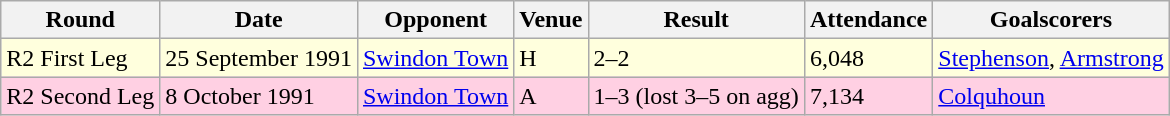<table class="wikitable">
<tr>
<th>Round</th>
<th>Date</th>
<th>Opponent</th>
<th>Venue</th>
<th>Result</th>
<th>Attendance</th>
<th>Goalscorers</th>
</tr>
<tr style="background-color: #ffffdd;">
<td>R2 First Leg</td>
<td>25 September 1991</td>
<td><a href='#'>Swindon Town</a></td>
<td>H</td>
<td>2–2</td>
<td>6,048</td>
<td><a href='#'>Stephenson</a>, <a href='#'>Armstrong</a></td>
</tr>
<tr style="background-color: #ffd0e3;">
<td>R2 Second Leg</td>
<td>8 October 1991</td>
<td><a href='#'>Swindon Town</a></td>
<td>A</td>
<td>1–3 (lost 3–5 on agg)</td>
<td>7,134</td>
<td><a href='#'>Colquhoun</a></td>
</tr>
</table>
